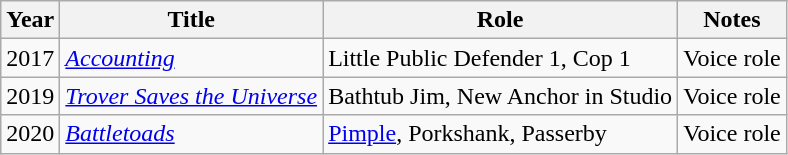<table class="wikitable sortable">
<tr>
<th>Year</th>
<th>Title</th>
<th>Role</th>
<th class="unsortable">Notes</th>
</tr>
<tr>
<td>2017</td>
<td><em><a href='#'>Accounting</a></em></td>
<td>Little Public Defender 1, Cop 1</td>
<td>Voice role</td>
</tr>
<tr>
<td>2019</td>
<td><em><a href='#'>Trover Saves the Universe</a></em></td>
<td>Bathtub Jim, New Anchor in Studio</td>
<td>Voice role</td>
</tr>
<tr>
<td>2020</td>
<td><em><a href='#'>Battletoads</a></em></td>
<td><a href='#'>Pimple</a>, Porkshank, Passerby</td>
<td>Voice role</td>
</tr>
</table>
